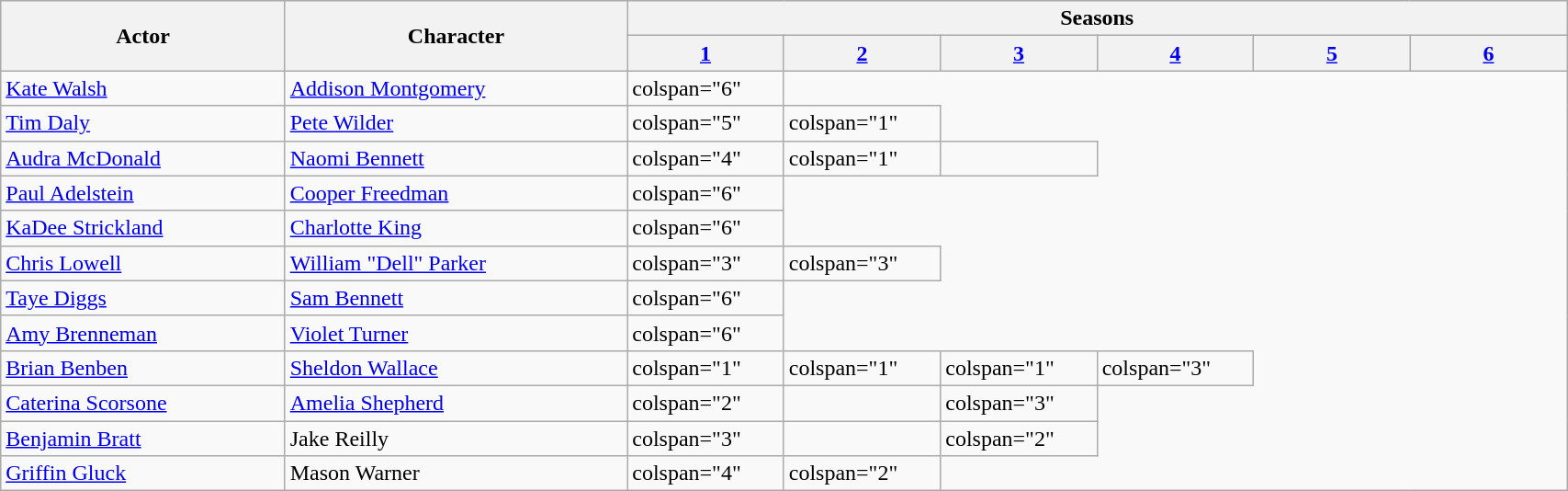<table class="wikitable" width=90%>
<tr>
<th rowspan="2">Actor</th>
<th rowspan="2">Character</th>
<th colspan="6">Seasons</th>
</tr>
<tr>
<th style="width:10%;"><a href='#'>1</a></th>
<th style="width:10%;"><a href='#'>2</a></th>
<th style="width:10%;"><a href='#'>3</a></th>
<th style="width:10%;"><a href='#'>4</a></th>
<th style="width:10%;"><a href='#'>5</a></th>
<th style="width:10%;"><a href='#'>6</a></th>
</tr>
<tr>
<td><a href='#'>Kate Walsh</a></td>
<td><a href='#'>Addison Montgomery</a></td>
<td>colspan="6" </td>
</tr>
<tr>
<td><a href='#'>Tim Daly</a></td>
<td><a href='#'>Pete Wilder</a></td>
<td>colspan="5" </td>
<td>colspan="1" </td>
</tr>
<tr>
<td><a href='#'>Audra McDonald</a></td>
<td><a href='#'>Naomi Bennett</a></td>
<td>colspan="4" </td>
<td>colspan="1" </td>
<td></td>
</tr>
<tr>
<td><a href='#'>Paul Adelstein</a></td>
<td><a href='#'>Cooper Freedman</a></td>
<td>colspan="6" </td>
</tr>
<tr>
<td><a href='#'>KaDee Strickland</a></td>
<td><a href='#'>Charlotte King</a></td>
<td>colspan="6" </td>
</tr>
<tr>
<td><a href='#'>Chris Lowell</a></td>
<td><a href='#'>William "Dell" Parker</a></td>
<td>colspan="3" </td>
<td>colspan="3" </td>
</tr>
<tr>
<td><a href='#'>Taye Diggs</a></td>
<td><a href='#'>Sam Bennett</a></td>
<td>colspan="6" </td>
</tr>
<tr>
<td><a href='#'>Amy Brenneman</a></td>
<td><a href='#'>Violet Turner</a></td>
<td>colspan="6" </td>
</tr>
<tr>
<td><a href='#'>Brian Benben</a></td>
<td><a href='#'>Sheldon Wallace</a></td>
<td>colspan="1" </td>
<td>colspan="1" </td>
<td>colspan="1" </td>
<td>colspan="3" </td>
</tr>
<tr>
<td><a href='#'>Caterina Scorsone</a></td>
<td><a href='#'>Amelia Shepherd</a></td>
<td>colspan="2" </td>
<td></td>
<td>colspan="3" </td>
</tr>
<tr>
<td><a href='#'>Benjamin Bratt</a></td>
<td>Jake Reilly</td>
<td>colspan="3" </td>
<td></td>
<td>colspan="2" </td>
</tr>
<tr>
<td><a href='#'>Griffin Gluck</a></td>
<td>Mason Warner</td>
<td>colspan="4" </td>
<td>colspan="2" </td>
</tr>
</table>
